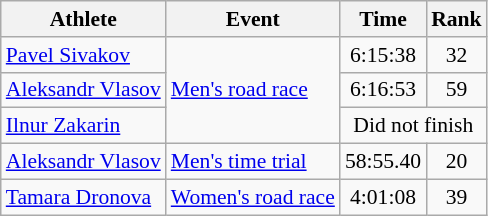<table class="wikitable" style="text-align:center; font-size:90%">
<tr>
<th>Athlete</th>
<th>Event</th>
<th>Time</th>
<th>Rank</th>
</tr>
<tr>
<td align=left><a href='#'>Pavel Sivakov</a></td>
<td rowspan=3 align=left><a href='#'>Men's road race</a></td>
<td>6:15:38</td>
<td>32</td>
</tr>
<tr>
<td align=left><a href='#'>Aleksandr Vlasov</a></td>
<td>6:16:53</td>
<td>59</td>
</tr>
<tr>
<td align=left><a href='#'>Ilnur Zakarin</a></td>
<td colspan=2>Did not finish</td>
</tr>
<tr>
<td align=left><a href='#'>Aleksandr Vlasov</a></td>
<td align=left><a href='#'>Men's time trial</a></td>
<td>58:55.40</td>
<td>20</td>
</tr>
<tr>
<td align=left><a href='#'>Tamara Dronova</a></td>
<td align=left><a href='#'>Women's road race</a></td>
<td>4:01:08</td>
<td>39</td>
</tr>
</table>
